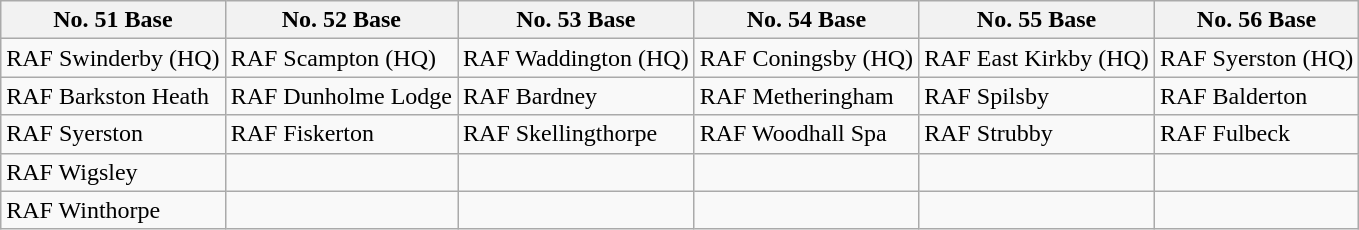<table class="wikitable">
<tr>
<th>No. 51 Base</th>
<th>No. 52 Base</th>
<th>No. 53 Base</th>
<th>No. 54 Base</th>
<th>No. 55 Base</th>
<th>No. 56 Base</th>
</tr>
<tr>
<td>RAF Swinderby (HQ)</td>
<td>RAF Scampton (HQ)</td>
<td>RAF Waddington (HQ)</td>
<td>RAF Coningsby (HQ)</td>
<td>RAF East Kirkby (HQ)</td>
<td>RAF Syerston (HQ)</td>
</tr>
<tr>
<td>RAF Barkston Heath</td>
<td>RAF Dunholme Lodge</td>
<td>RAF Bardney</td>
<td>RAF Metheringham</td>
<td>RAF Spilsby</td>
<td>RAF Balderton</td>
</tr>
<tr>
<td>RAF Syerston</td>
<td>RAF Fiskerton</td>
<td>RAF Skellingthorpe</td>
<td>RAF Woodhall Spa</td>
<td>RAF Strubby</td>
<td>RAF Fulbeck</td>
</tr>
<tr>
<td>RAF Wigsley</td>
<td></td>
<td></td>
<td></td>
<td></td>
<td></td>
</tr>
<tr>
<td>RAF Winthorpe</td>
<td></td>
<td></td>
<td></td>
<td></td>
<td></td>
</tr>
</table>
